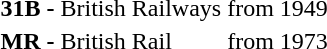<table>
<tr>
<th align="left">31B -</th>
<td>British Railways</td>
<td>from 1949</td>
</tr>
<tr>
<th align="left">MR -</th>
<td>British Rail</td>
<td>from 1973</td>
</tr>
</table>
